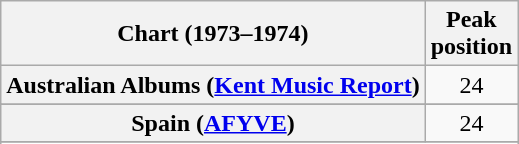<table class="wikitable sortable plainrowheaders" style="text-align:center">
<tr>
<th>Chart (1973–1974)</th>
<th>Peak<br>position</th>
</tr>
<tr>
<th scope="row">Australian Albums (<a href='#'>Kent Music Report</a>)</th>
<td>24</td>
</tr>
<tr>
</tr>
<tr>
<th scope="row">Spain (<a href='#'>AFYVE</a>)</th>
<td>24</td>
</tr>
<tr>
</tr>
<tr>
</tr>
</table>
